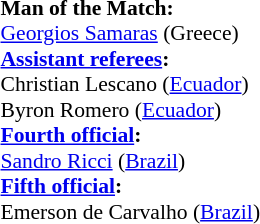<table width=50% style="font-size: 90%">
<tr>
<td><br><strong>Man of the Match:</strong>
<br><a href='#'>Georgios Samaras</a> (Greece)<br><strong><a href='#'>Assistant referees</a>:</strong>
<br>Christian Lescano (<a href='#'>Ecuador</a>)
<br>Byron Romero (<a href='#'>Ecuador</a>)
<br><strong><a href='#'>Fourth official</a>:</strong>
<br><a href='#'>Sandro Ricci</a> (<a href='#'>Brazil</a>)
<br><strong><a href='#'>Fifth official</a>:</strong>
<br>Emerson de Carvalho (<a href='#'>Brazil</a>)</td>
</tr>
</table>
